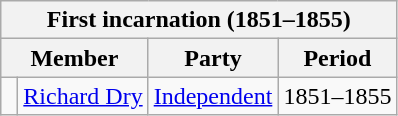<table class="wikitable">
<tr>
<th colspan="4">First incarnation (1851–1855)</th>
</tr>
<tr>
<th colspan="2">Member</th>
<th>Party</th>
<th>Period</th>
</tr>
<tr>
<td> </td>
<td><a href='#'>Richard Dry</a></td>
<td><a href='#'>Independent</a></td>
<td>1851–1855</td>
</tr>
</table>
